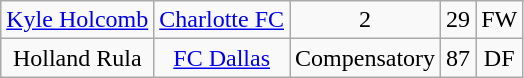<table class="wikitable" style="text-align: center;">
<tr>
<td><a href='#'>Kyle Holcomb</a></td>
<td><a href='#'>Charlotte FC</a></td>
<td>2</td>
<td>29</td>
<td>FW</td>
</tr>
<tr>
<td>Holland Rula</td>
<td><a href='#'>FC Dallas</a></td>
<td>Compensatory</td>
<td>87</td>
<td>DF</td>
</tr>
</table>
